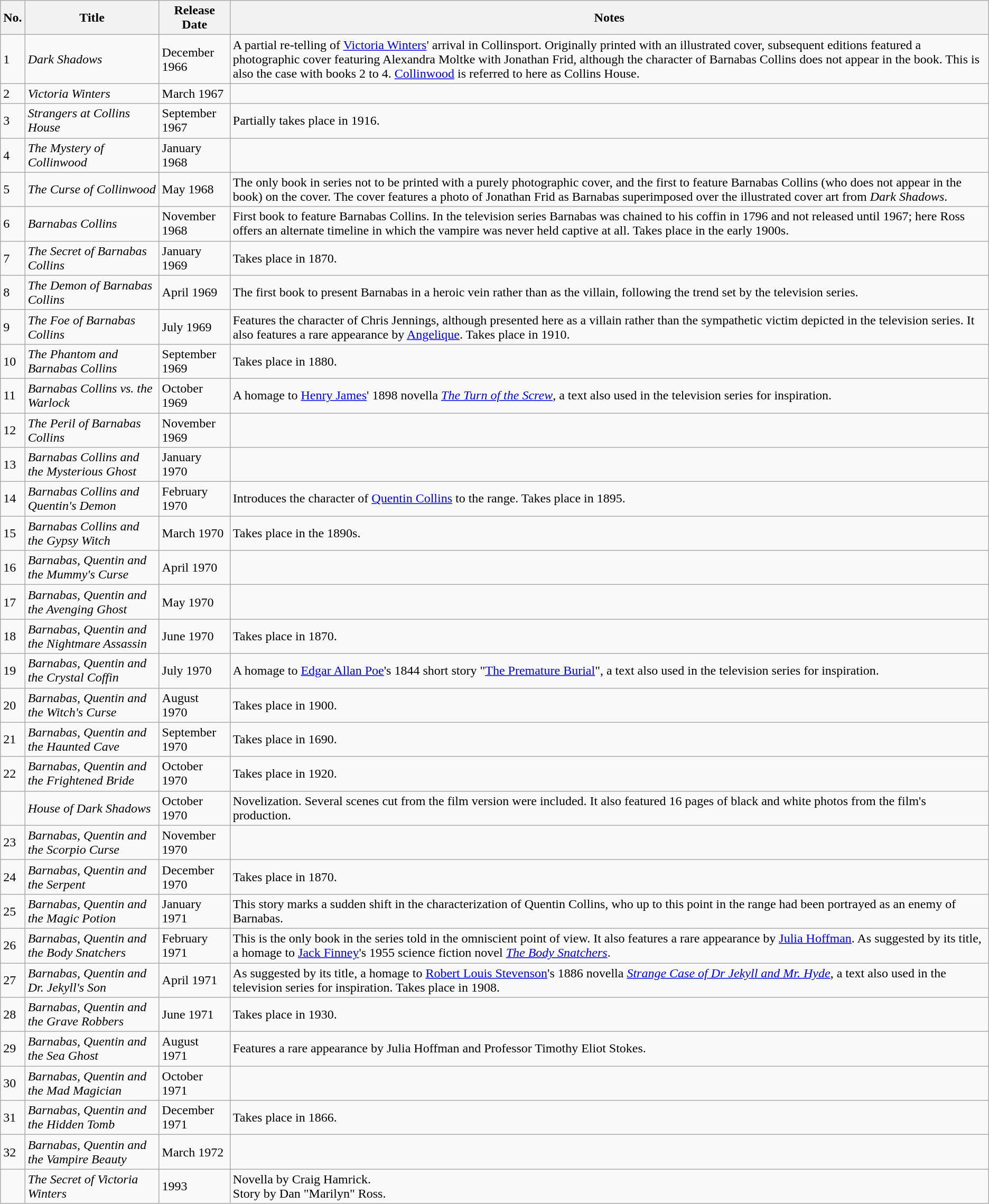<table class="wikitable">
<tr>
<th>No.</th>
<th>Title</th>
<th>Release Date</th>
<th>Notes</th>
</tr>
<tr>
<td>1</td>
<td><em>Dark Shadows</em></td>
<td>December 1966</td>
<td>A partial re-telling of <a href='#'>Victoria Winters</a>' arrival in Collinsport. Originally printed with an illustrated cover, subsequent editions featured a photographic cover featuring Alexandra Moltke with Jonathan Frid, although the character of Barnabas Collins does not appear in the book. This is also the case with books 2 to 4. <a href='#'>Collinwood</a> is referred to here as Collins House.</td>
</tr>
<tr>
<td>2</td>
<td><em>Victoria Winters</em></td>
<td>March 1967</td>
<td></td>
</tr>
<tr>
<td>3</td>
<td><em>Strangers at Collins House</em></td>
<td>September 1967</td>
<td>Partially takes place in 1916.</td>
</tr>
<tr>
<td>4</td>
<td><em>The Mystery of Collinwood</em></td>
<td>January 1968</td>
<td></td>
</tr>
<tr>
<td>5</td>
<td><em>The Curse of Collinwood</em></td>
<td>May 1968</td>
<td>The only book in series not to be printed with a purely photographic cover, and the first to feature Barnabas Collins (who does not appear in the book) on the cover. The cover features a photo of Jonathan Frid as Barnabas superimposed over the illustrated cover art from <em>Dark Shadows</em>.</td>
</tr>
<tr>
<td>6</td>
<td><em>Barnabas Collins</em></td>
<td>November 1968</td>
<td>First book to feature Barnabas Collins. In the television series Barnabas was chained to his coffin in 1796 and not released until 1967; here Ross offers an alternate timeline in which the vampire was never held captive at all. Takes place in the early 1900s.</td>
</tr>
<tr>
<td>7</td>
<td><em>The Secret of Barnabas Collins</em></td>
<td>January 1969</td>
<td>Takes place in 1870.</td>
</tr>
<tr>
<td>8</td>
<td><em>The Demon of Barnabas Collins</em></td>
<td>April 1969</td>
<td>The first book to present Barnabas in a heroic vein rather than as the villain, following the trend set by the television series.</td>
</tr>
<tr>
<td>9</td>
<td><em>The Foe of Barnabas Collins</em></td>
<td>July 1969</td>
<td>Features the character of Chris Jennings, although presented here as a villain rather than the sympathetic victim depicted in the television series. It also features a rare appearance by <a href='#'>Angelique</a>. Takes place in 1910.</td>
</tr>
<tr>
<td>10</td>
<td><em>The Phantom and Barnabas Collins</em></td>
<td>September 1969</td>
<td>Takes place in 1880.</td>
</tr>
<tr>
<td>11</td>
<td><em>Barnabas Collins vs. the Warlock</em></td>
<td>October 1969</td>
<td>A homage to <a href='#'>Henry James</a>' 1898 novella <em><a href='#'>The Turn of the Screw</a></em>, a text also used in the television series for inspiration.</td>
</tr>
<tr>
<td>12</td>
<td><em>The Peril of Barnabas Collins</em></td>
<td>November 1969</td>
<td></td>
</tr>
<tr>
<td>13</td>
<td><em>Barnabas Collins and the Mysterious Ghost</em></td>
<td>January 1970</td>
<td></td>
</tr>
<tr>
<td>14</td>
<td><em>Barnabas Collins and Quentin's Demon</em></td>
<td>February 1970</td>
<td>Introduces the character of <a href='#'>Quentin Collins</a> to the range. Takes place in 1895.</td>
</tr>
<tr>
<td>15</td>
<td><em>Barnabas Collins and the Gypsy Witch</em></td>
<td>March 1970</td>
<td>Takes place in the 1890s.</td>
</tr>
<tr>
<td>16</td>
<td><em>Barnabas, Quentin and the Mummy's Curse</em></td>
<td>April 1970</td>
<td></td>
</tr>
<tr>
<td>17</td>
<td><em>Barnabas, Quentin and the Avenging Ghost</em></td>
<td>May 1970</td>
<td></td>
</tr>
<tr>
<td>18</td>
<td><em>Barnabas, Quentin and the Nightmare Assassin</em></td>
<td>June 1970</td>
<td>Takes place in 1870.</td>
</tr>
<tr>
<td>19</td>
<td><em>Barnabas, Quentin and the Crystal Coffin</em></td>
<td>July 1970</td>
<td>A homage to <a href='#'>Edgar Allan Poe</a>'s 1844 short story "<a href='#'>The Premature Burial</a>", a text also used in the television series for inspiration.</td>
</tr>
<tr>
<td>20</td>
<td><em>Barnabas, Quentin and the Witch's Curse</em></td>
<td>August 1970</td>
<td>Takes place in 1900.</td>
</tr>
<tr>
<td>21</td>
<td><em>Barnabas, Quentin and the Haunted Cave</em></td>
<td>September 1970</td>
<td>Takes place in 1690.</td>
</tr>
<tr>
<td>22</td>
<td><em>Barnabas, Quentin and the Frightened Bride</em></td>
<td>October 1970</td>
<td>Takes place in 1920.</td>
</tr>
<tr>
<td></td>
<td><em>House of Dark Shadows</em></td>
<td>October 1970</td>
<td>Novelization. Several scenes cut from the film version were included. It also featured 16 pages of black and white photos from the film's production.</td>
</tr>
<tr>
<td>23</td>
<td><em>Barnabas, Quentin and the Scorpio Curse</em></td>
<td>November 1970</td>
<td></td>
</tr>
<tr>
<td>24</td>
<td><em>Barnabas, Quentin and the Serpent</em></td>
<td>December 1970</td>
<td>Takes place in 1870.</td>
</tr>
<tr>
<td>25</td>
<td><em>Barnabas, Quentin and the Magic Potion</em></td>
<td>January 1971</td>
<td>This story marks a sudden shift in the characterization of Quentin Collins, who up to this point in the range had been portrayed as an enemy of Barnabas.</td>
</tr>
<tr>
<td>26</td>
<td><em>Barnabas, Quentin and the Body Snatchers</em></td>
<td>February 1971</td>
<td>This is the only book in the series told in the omniscient point of view. It also features a rare appearance by <a href='#'>Julia Hoffman</a>. As suggested by its title, a homage to <a href='#'>Jack Finney</a>'s 1955 science fiction novel <em><a href='#'>The Body Snatchers</a></em>.</td>
</tr>
<tr>
<td>27</td>
<td><em>Barnabas, Quentin and Dr. Jekyll's Son</em></td>
<td>April 1971</td>
<td>As suggested by its title, a homage to <a href='#'>Robert Louis Stevenson</a>'s 1886 novella <em><a href='#'>Strange Case of Dr Jekyll and Mr. Hyde</a></em>, a text also used in the television series for inspiration. Takes place in 1908.</td>
</tr>
<tr>
<td>28</td>
<td><em>Barnabas, Quentin and the Grave Robbers</em></td>
<td>June 1971</td>
<td>Takes place in 1930.</td>
</tr>
<tr>
<td>29</td>
<td><em>Barnabas, Quentin and the Sea Ghost</em></td>
<td>August 1971</td>
<td>Features a rare appearance by Julia Hoffman and Professor Timothy Eliot Stokes.</td>
</tr>
<tr>
<td>30</td>
<td><em>Barnabas, Quentin and the Mad Magician</em></td>
<td>October 1971</td>
<td></td>
</tr>
<tr>
<td>31</td>
<td><em>Barnabas, Quentin and the Hidden Tomb</em></td>
<td>December 1971</td>
<td>Takes place in 1866.</td>
</tr>
<tr>
<td>32</td>
<td><em>Barnabas, Quentin and the Vampire Beauty</em></td>
<td>March 1972</td>
<td></td>
</tr>
<tr>
<td></td>
<td><em>The Secret of Victoria Winters</em> </td>
<td>1993</td>
<td>Novella by Craig Hamrick.<br>Story by Dan "Marilyn" Ross.</td>
</tr>
</table>
